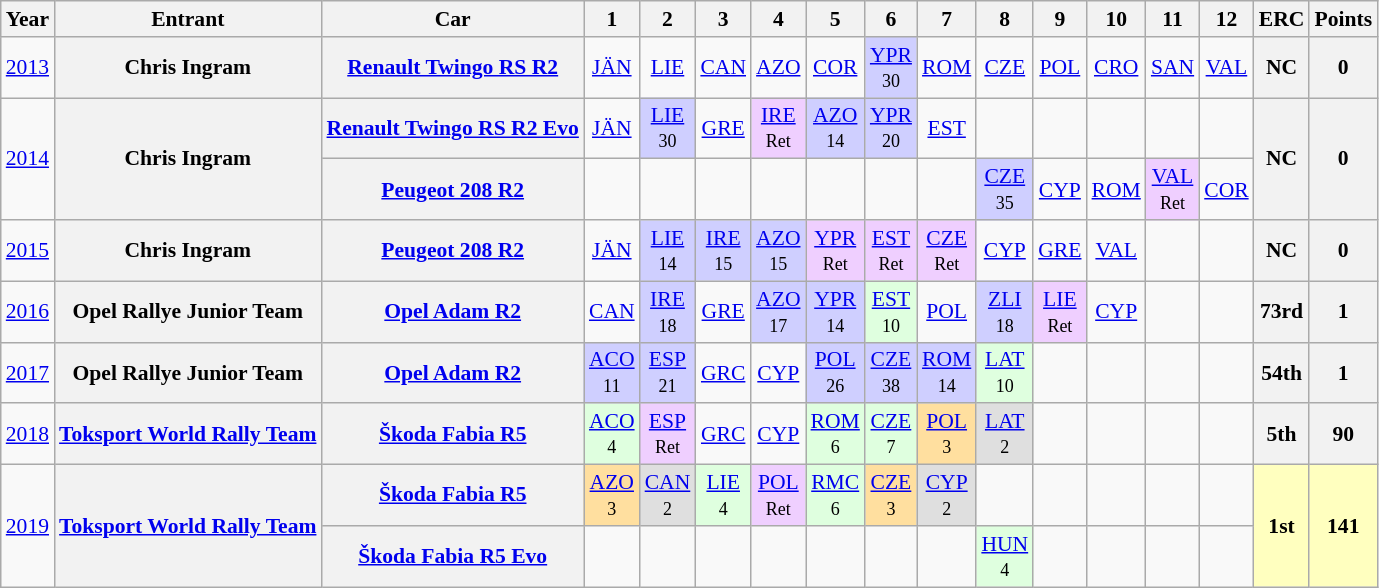<table class="wikitable" style="text-align:center; font-size:90%">
<tr>
<th>Year</th>
<th>Entrant</th>
<th>Car</th>
<th>1</th>
<th>2</th>
<th>3</th>
<th>4</th>
<th>5</th>
<th>6</th>
<th>7</th>
<th>8</th>
<th>9</th>
<th>10</th>
<th>11</th>
<th>12</th>
<th>ERC</th>
<th>Points</th>
</tr>
<tr>
<td><a href='#'>2013</a></td>
<th>Chris Ingram</th>
<th><a href='#'>Renault Twingo RS R2</a></th>
<td><a href='#'>JÄN</a></td>
<td><a href='#'>LIE</a></td>
<td><a href='#'>CAN</a></td>
<td><a href='#'>AZO</a></td>
<td><a href='#'>COR</a></td>
<td style="background:#CFCFFF;"><a href='#'>YPR</a><br><small>30</small></td>
<td><a href='#'>ROM</a></td>
<td><a href='#'>CZE</a></td>
<td><a href='#'>POL</a></td>
<td><a href='#'>CRO</a></td>
<td><a href='#'>SAN</a></td>
<td><a href='#'>VAL</a></td>
<th>NC</th>
<th>0</th>
</tr>
<tr>
<td rowspan="2"><a href='#'>2014</a></td>
<th rowspan="2">Chris Ingram</th>
<th><a href='#'>Renault Twingo RS R2 Evo</a></th>
<td><a href='#'>JÄN</a></td>
<td style="background:#CFCFFF;"><a href='#'>LIE</a><br><small>30</small></td>
<td><a href='#'>GRE</a></td>
<td style="background:#EFCFFF;"><a href='#'>IRE</a><br><small>Ret</small></td>
<td style="background:#CFCFFF;"><a href='#'>AZO</a><br><small>14</small></td>
<td style="background:#CFCFFF;"><a href='#'>YPR</a><br><small>20</small></td>
<td><a href='#'>EST</a></td>
<td></td>
<td></td>
<td></td>
<td></td>
<td></td>
<th rowspan="2">NC</th>
<th rowspan="2">0</th>
</tr>
<tr>
<th><a href='#'>Peugeot 208 R2</a></th>
<td></td>
<td></td>
<td></td>
<td></td>
<td></td>
<td></td>
<td></td>
<td style="background:#CFCFFF;"><a href='#'>CZE</a><br><small>35</small></td>
<td><a href='#'>CYP</a></td>
<td><a href='#'>ROM</a></td>
<td style="background:#EFCFFF;"><a href='#'>VAL</a><br><small>Ret</small></td>
<td><a href='#'>COR</a></td>
</tr>
<tr>
<td><a href='#'>2015</a></td>
<th>Chris Ingram</th>
<th><a href='#'>Peugeot 208 R2</a></th>
<td><a href='#'>JÄN</a></td>
<td style="background:#CFCFFF;"><a href='#'>LIE</a><br><small>14</small></td>
<td style="background:#CFCFFF;"><a href='#'>IRE</a><br><small>15</small></td>
<td style="background:#CFCFFF;"><a href='#'>AZO</a><br><small>15</small></td>
<td style="background:#EFCFFF;"><a href='#'>YPR</a><br><small>Ret</small></td>
<td style="background:#EFCFFF;"><a href='#'>EST</a><br><small>Ret</small></td>
<td style="background:#EFCFFF;"><a href='#'>CZE</a><br><small>Ret</small></td>
<td><a href='#'>CYP</a></td>
<td><a href='#'>GRE</a></td>
<td><a href='#'>VAL</a></td>
<td></td>
<td></td>
<th>NC</th>
<th>0</th>
</tr>
<tr>
<td><a href='#'>2016</a></td>
<th>Opel Rallye Junior Team</th>
<th><a href='#'>Opel Adam R2</a></th>
<td><a href='#'>CAN</a></td>
<td style="background:#CFCFFF;"><a href='#'>IRE</a><br><small>18</small></td>
<td><a href='#'>GRE</a></td>
<td style="background:#CFCFFF;"><a href='#'>AZO</a><br><small>17</small></td>
<td style="background:#CFCFFF;"><a href='#'>YPR</a><br><small>14</small></td>
<td style="background:#DFFFDF;"><a href='#'>EST</a><br><small>10</small></td>
<td><a href='#'>POL</a></td>
<td style="background:#CFCFFF;"><a href='#'>ZLI</a><br><small>18</small></td>
<td style="background:#EFCFFF;"><a href='#'>LIE</a><br><small>Ret</small></td>
<td><a href='#'>CYP</a></td>
<td></td>
<td></td>
<th>73rd</th>
<th>1</th>
</tr>
<tr>
<td><a href='#'>2017</a></td>
<th>Opel Rallye Junior Team</th>
<th><a href='#'>Opel Adam R2</a></th>
<td style="background:#CFCFFF;"><a href='#'>ACO</a><br><small>11</small></td>
<td style="background:#CFCFFF;"><a href='#'>ESP</a><br><small>21</small></td>
<td><a href='#'>GRC</a></td>
<td><a href='#'>CYP</a></td>
<td style="background:#CFCFFF;"><a href='#'>POL</a><br><small>26</small></td>
<td style="background:#CFCFFF;"><a href='#'>CZE</a><br><small>38</small></td>
<td style="background:#CFCFFF;"><a href='#'>ROM</a><br><small>14</small></td>
<td style="background:#DFFFDF;"><a href='#'>LAT</a><br><small>10</small></td>
<td></td>
<td></td>
<td></td>
<td></td>
<th>54th</th>
<th>1</th>
</tr>
<tr>
<td><a href='#'>2018</a></td>
<th><a href='#'>Toksport World Rally Team</a></th>
<th><a href='#'>Škoda Fabia R5</a></th>
<td style="background:#DFFFDF;"><a href='#'>ACO</a><br><small>4</small></td>
<td style="background:#EFCFFF;"><a href='#'>ESP</a><br><small>Ret</small></td>
<td><a href='#'>GRC</a></td>
<td><a href='#'>CYP</a></td>
<td style="background:#DFFFDF;"><a href='#'>ROM</a><br><small>6</small></td>
<td style="background:#DFFFDF;"><a href='#'>CZE</a><br><small>7</small></td>
<td style="background:#FFDF9F;"><a href='#'>POL</a><br><small>3</small></td>
<td style="background:#DFDFDF;"><a href='#'>LAT</a><br><small>2</small></td>
<td></td>
<td></td>
<td></td>
<td></td>
<th>5th</th>
<th>90</th>
</tr>
<tr>
<td rowspan="2"><a href='#'>2019</a></td>
<th rowspan="2"><a href='#'>Toksport World Rally Team</a></th>
<th><a href='#'>Škoda Fabia R5</a></th>
<td style="background:#FFDF9F;"><a href='#'>AZO</a><br><small>3</small></td>
<td style="background:#DFDFDF;"><a href='#'>CAN</a><br><small>2</small></td>
<td style="background:#DFFFDF;"><a href='#'>LIE</a><br><small>4</small></td>
<td style="background:#EFCFFF;"><a href='#'>POL</a><br><small>Ret</small></td>
<td style="background:#DFFFDF;"><a href='#'>RMC</a><br><small>6</small></td>
<td style="background:#FFDF9F;"><a href='#'>CZE</a><br><small>3</small></td>
<td style="background:#DFDFDF;"><a href='#'>CYP</a><br><small>2</small></td>
<td></td>
<td></td>
<td></td>
<td></td>
<td></td>
<th rowspan="2" style="background:#ffffbf;">1st</th>
<th rowspan="2" style="background:#ffffbf;">141</th>
</tr>
<tr>
<th><a href='#'>Škoda Fabia R5 Evo</a></th>
<td></td>
<td></td>
<td></td>
<td></td>
<td></td>
<td></td>
<td></td>
<td style="background:#DFFFDF;"><a href='#'>HUN</a><br><small>4</small></td>
<td></td>
<td></td>
<td></td>
<td></td>
</tr>
</table>
